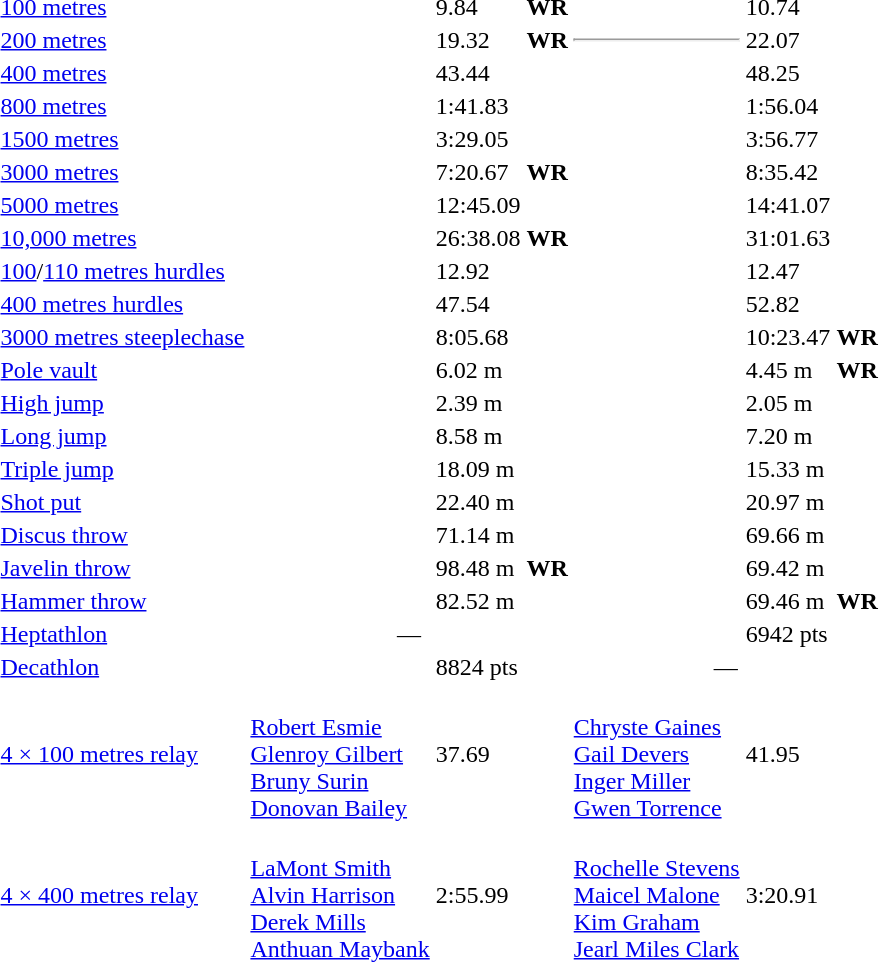<table>
<tr>
<td><a href='#'>100 metres</a></td>
<td></td>
<td>9.84</td>
<td><strong>WR</strong></td>
<td></td>
<td>10.74</td>
<td></td>
</tr>
<tr>
<td><a href='#'>200 metres</a></td>
<td></td>
<td>19.32</td>
<td><strong>WR</strong></td>
<td><hr></td>
<td>22.07</td>
<td></td>
</tr>
<tr>
<td><a href='#'>400 metres</a></td>
<td></td>
<td>43.44</td>
<td></td>
<td></td>
<td>48.25</td>
<td></td>
</tr>
<tr>
<td><a href='#'>800 metres</a></td>
<td></td>
<td>1:41.83</td>
<td></td>
<td></td>
<td>1:56.04</td>
<td></td>
</tr>
<tr>
<td><a href='#'>1500 metres</a></td>
<td></td>
<td>3:29.05</td>
<td></td>
<td></td>
<td>3:56.77</td>
<td></td>
</tr>
<tr>
<td><a href='#'>3000 metres</a></td>
<td></td>
<td>7:20.67</td>
<td><strong>WR</strong></td>
<td></td>
<td>8:35.42</td>
<td></td>
</tr>
<tr>
<td><a href='#'>5000 metres</a></td>
<td></td>
<td>12:45.09</td>
<td></td>
<td></td>
<td>14:41.07</td>
<td></td>
</tr>
<tr>
<td><a href='#'>10,000 metres</a></td>
<td></td>
<td>26:38.08</td>
<td><strong>WR</strong></td>
<td></td>
<td>31:01.63</td>
<td></td>
</tr>
<tr>
<td><a href='#'>100</a>/<a href='#'>110 metres hurdles</a></td>
<td></td>
<td>12.92</td>
<td></td>
<td></td>
<td>12.47</td>
<td></td>
</tr>
<tr>
<td><a href='#'>400 metres hurdles</a></td>
<td></td>
<td>47.54</td>
<td></td>
<td></td>
<td>52.82</td>
<td></td>
</tr>
<tr>
<td><a href='#'>3000 metres steeplechase</a></td>
<td></td>
<td>8:05.68</td>
<td></td>
<td></td>
<td>10:23.47</td>
<td><strong>WR</strong></td>
</tr>
<tr>
<td><a href='#'>Pole vault</a></td>
<td></td>
<td>6.02 m</td>
<td></td>
<td></td>
<td>4.45 m</td>
<td><strong>WR</strong></td>
</tr>
<tr>
<td><a href='#'>High jump</a></td>
<td></td>
<td>2.39 m</td>
<td></td>
<td></td>
<td>2.05 m</td>
<td></td>
</tr>
<tr>
<td><a href='#'>Long jump</a></td>
<td></td>
<td>8.58 m</td>
<td></td>
<td></td>
<td>7.20 m</td>
<td></td>
</tr>
<tr>
<td><a href='#'>Triple jump</a></td>
<td></td>
<td>18.09 m</td>
<td></td>
<td></td>
<td>15.33 m</td>
<td></td>
</tr>
<tr>
<td><a href='#'>Shot put</a></td>
<td></td>
<td>22.40 m</td>
<td></td>
<td></td>
<td>20.97 m</td>
<td></td>
</tr>
<tr>
<td><a href='#'>Discus throw</a></td>
<td></td>
<td>71.14 m</td>
<td></td>
<td></td>
<td>69.66 m</td>
<td></td>
</tr>
<tr>
<td><a href='#'>Javelin throw</a></td>
<td></td>
<td>98.48 m</td>
<td><strong>WR</strong></td>
<td></td>
<td>69.42 m</td>
<td></td>
</tr>
<tr>
<td><a href='#'>Hammer throw</a></td>
<td></td>
<td>82.52 m</td>
<td></td>
<td></td>
<td>69.46 m</td>
<td><strong>WR</strong></td>
</tr>
<tr>
<td><a href='#'>Heptathlon</a></td>
<td align=center colspan=3>—</td>
<td></td>
<td>6942 pts</td>
<td></td>
</tr>
<tr>
<td><a href='#'>Decathlon</a></td>
<td></td>
<td>8824 pts</td>
<td></td>
<td align=center colspan=3>—</td>
</tr>
<tr>
<td><a href='#'>4 × 100 metres relay</a></td>
<td><br><a href='#'>Robert Esmie</a><br><a href='#'>Glenroy Gilbert</a><br><a href='#'>Bruny Surin</a><br><a href='#'>Donovan Bailey</a></td>
<td>37.69</td>
<td></td>
<td><br><a href='#'>Chryste Gaines</a><br><a href='#'>Gail Devers</a><br><a href='#'>Inger Miller</a><br><a href='#'>Gwen Torrence</a></td>
<td>41.95</td>
<td></td>
</tr>
<tr>
<td><a href='#'>4 × 400 metres relay</a></td>
<td><br><a href='#'>LaMont Smith</a><br><a href='#'>Alvin Harrison</a><br><a href='#'>Derek Mills</a><br><a href='#'>Anthuan Maybank</a></td>
<td>2:55.99</td>
<td></td>
<td><br><a href='#'>Rochelle Stevens</a><br><a href='#'>Maicel Malone</a><br><a href='#'>Kim Graham</a><br><a href='#'>Jearl Miles Clark</a></td>
<td>3:20.91</td>
<td></td>
</tr>
</table>
